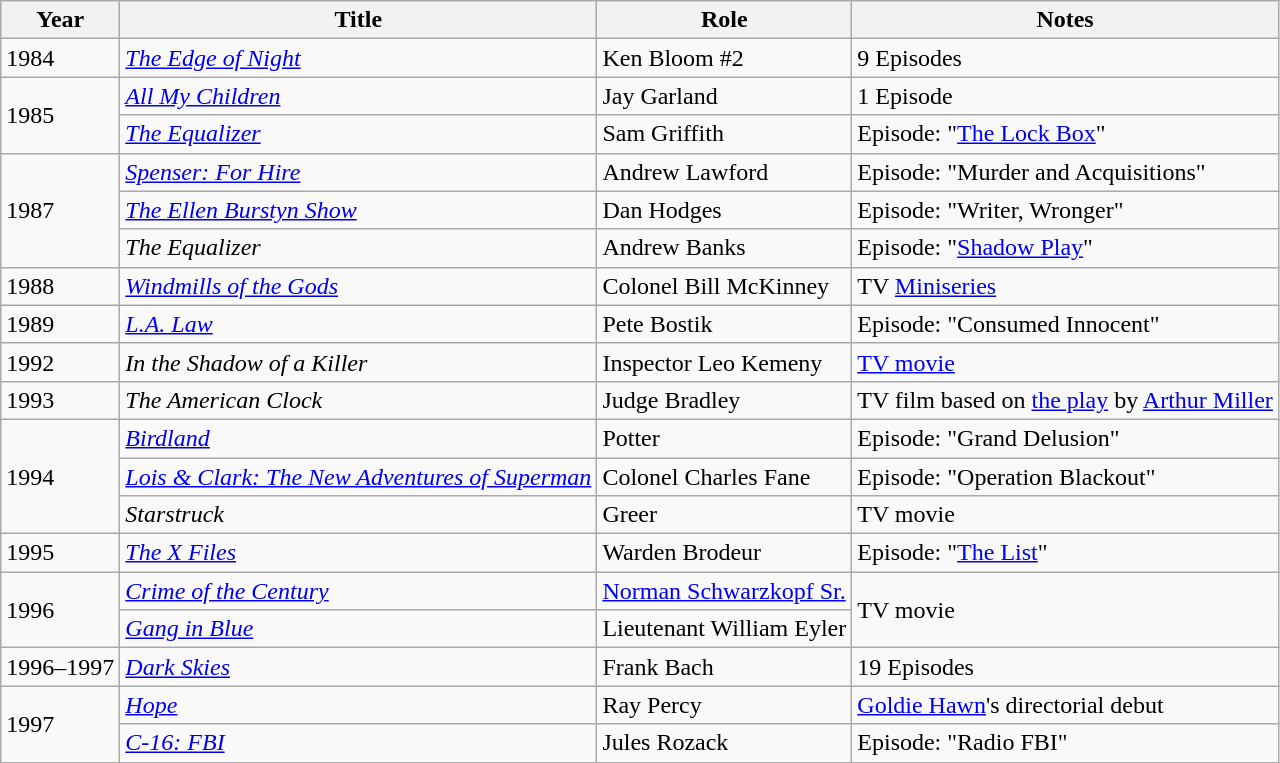<table class="wikitable sortable">
<tr>
<th>Year</th>
<th>Title</th>
<th>Role</th>
<th scope="col" class="unsortable">Notes</th>
</tr>
<tr>
<td>1984</td>
<td><em><a href='#'>The Edge of Night</a></em></td>
<td>Ken Bloom #2</td>
<td>9 Episodes</td>
</tr>
<tr>
<td rowspan="2">1985</td>
<td><em><a href='#'>All My Children</a></em></td>
<td>Jay Garland</td>
<td>1 Episode</td>
</tr>
<tr>
<td><em><a href='#'>The Equalizer</a></em></td>
<td>Sam Griffith</td>
<td>Episode: "<a href='#'>The Lock Box</a>"</td>
</tr>
<tr>
<td rowspan="3">1987</td>
<td><em><a href='#'>Spenser: For Hire</a></em></td>
<td>Andrew Lawford</td>
<td>Episode: "Murder and Acquisitions"</td>
</tr>
<tr>
<td><em><a href='#'>The Ellen Burstyn Show</a></em></td>
<td>Dan Hodges</td>
<td>Episode: "Writer, Wronger"</td>
</tr>
<tr>
<td><em>The Equalizer</em></td>
<td>Andrew Banks</td>
<td>Episode: "<a href='#'>Shadow Play</a>"</td>
</tr>
<tr>
<td>1988</td>
<td><em><a href='#'>Windmills of the Gods</a></em></td>
<td>Colonel Bill McKinney</td>
<td>TV <a href='#'>Miniseries</a></td>
</tr>
<tr>
<td>1989</td>
<td><em><a href='#'>L.A. Law</a></em></td>
<td>Pete Bostik</td>
<td>Episode: "Consumed Innocent"</td>
</tr>
<tr>
<td>1992</td>
<td><em>In the Shadow of a Killer</em></td>
<td>Inspector Leo Kemeny</td>
<td><a href='#'>TV movie</a></td>
</tr>
<tr>
<td>1993</td>
<td><em>The American Clock</em></td>
<td>Judge Bradley</td>
<td>TV film based on <a href='#'>the play</a> by <a href='#'>Arthur Miller</a></td>
</tr>
<tr>
<td rowspan="3">1994</td>
<td><em><a href='#'>Birdland</a></em></td>
<td>Potter</td>
<td>Episode: "Grand Delusion"</td>
</tr>
<tr>
<td><em><a href='#'>Lois & Clark: The New Adventures of Superman</a></em></td>
<td>Colonel Charles Fane</td>
<td>Episode: "Operation Blackout"</td>
</tr>
<tr>
<td><em>Starstruck</em></td>
<td>Greer</td>
<td>TV movie</td>
</tr>
<tr>
<td>1995</td>
<td><em><a href='#'>The X Files</a></em></td>
<td>Warden Brodeur</td>
<td>Episode: "<a href='#'>The List</a>"</td>
</tr>
<tr>
<td rowspan="2">1996</td>
<td><em><a href='#'>Crime of the Century</a></em></td>
<td><a href='#'>Norman Schwarzkopf Sr.</a></td>
<td rowspan="2">TV movie</td>
</tr>
<tr>
<td><em><a href='#'>Gang in Blue</a></em></td>
<td>Lieutenant William Eyler</td>
</tr>
<tr>
<td>1996–1997</td>
<td><em><a href='#'>Dark Skies</a></em></td>
<td>Frank Bach</td>
<td>19 Episodes</td>
</tr>
<tr>
<td rowspan="2">1997</td>
<td><em><a href='#'>Hope</a></em></td>
<td>Ray Percy</td>
<td><a href='#'>Goldie Hawn</a>'s directorial debut</td>
</tr>
<tr>
<td><em><a href='#'>C-16: FBI</a></em></td>
<td>Jules Rozack</td>
<td>Episode: "Radio FBI"</td>
</tr>
<tr>
</tr>
</table>
